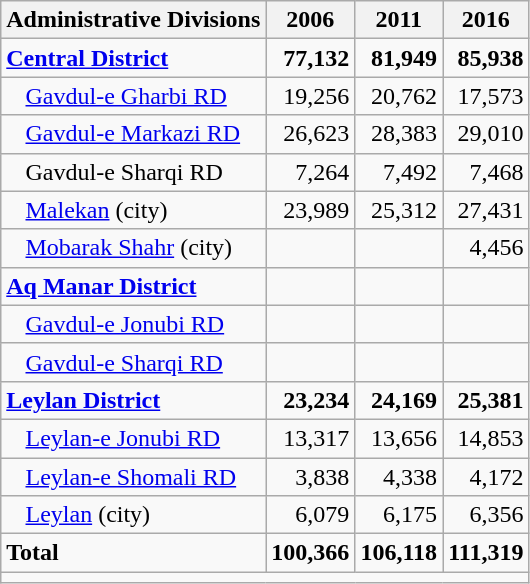<table class="wikitable">
<tr>
<th>Administrative Divisions</th>
<th>2006</th>
<th>2011</th>
<th>2016</th>
</tr>
<tr>
<td><strong><a href='#'>Central District</a></strong></td>
<td style="text-align: right;"><strong>77,132</strong></td>
<td style="text-align: right;"><strong>81,949</strong></td>
<td style="text-align: right;"><strong>85,938</strong></td>
</tr>
<tr>
<td style="padding-left: 1em;"><a href='#'>Gavdul-e Gharbi RD</a></td>
<td style="text-align: right;">19,256</td>
<td style="text-align: right;">20,762</td>
<td style="text-align: right;">17,573</td>
</tr>
<tr>
<td style="padding-left: 1em;"><a href='#'>Gavdul-e Markazi RD</a></td>
<td style="text-align: right;">26,623</td>
<td style="text-align: right;">28,383</td>
<td style="text-align: right;">29,010</td>
</tr>
<tr>
<td style="padding-left: 1em;">Gavdul-e Sharqi RD</td>
<td style="text-align: right;">7,264</td>
<td style="text-align: right;">7,492</td>
<td style="text-align: right;">7,468</td>
</tr>
<tr>
<td style="padding-left: 1em;"><a href='#'>Malekan</a> (city)</td>
<td style="text-align: right;">23,989</td>
<td style="text-align: right;">25,312</td>
<td style="text-align: right;">27,431</td>
</tr>
<tr>
<td style="padding-left: 1em;"><a href='#'>Mobarak Shahr</a> (city)</td>
<td style="text-align: right;"></td>
<td style="text-align: right;"></td>
<td style="text-align: right;">4,456</td>
</tr>
<tr>
<td><strong><a href='#'>Aq Manar District</a></strong></td>
<td style="text-align: right;"></td>
<td style="text-align: right;"></td>
<td style="text-align: right;"></td>
</tr>
<tr>
<td style="padding-left: 1em;"><a href='#'>Gavdul-e Jonubi RD</a></td>
<td style="text-align: right;"></td>
<td style="text-align: right;"></td>
<td style="text-align: right;"></td>
</tr>
<tr>
<td style="padding-left: 1em;"><a href='#'>Gavdul-e Sharqi RD</a></td>
<td style="text-align: right;"></td>
<td style="text-align: right;"></td>
<td style="text-align: right;"></td>
</tr>
<tr>
<td><strong><a href='#'>Leylan District</a></strong></td>
<td style="text-align: right;"><strong>23,234</strong></td>
<td style="text-align: right;"><strong>24,169</strong></td>
<td style="text-align: right;"><strong>25,381</strong></td>
</tr>
<tr>
<td style="padding-left: 1em;"><a href='#'>Leylan-e Jonubi RD</a></td>
<td style="text-align: right;">13,317</td>
<td style="text-align: right;">13,656</td>
<td style="text-align: right;">14,853</td>
</tr>
<tr>
<td style="padding-left: 1em;"><a href='#'>Leylan-e Shomali RD</a></td>
<td style="text-align: right;">3,838</td>
<td style="text-align: right;">4,338</td>
<td style="text-align: right;">4,172</td>
</tr>
<tr>
<td style="padding-left: 1em;"><a href='#'>Leylan</a> (city)</td>
<td style="text-align: right;">6,079</td>
<td style="text-align: right;">6,175</td>
<td style="text-align: right;">6,356</td>
</tr>
<tr>
<td><strong>Total</strong></td>
<td style="text-align: right;"><strong>100,366</strong></td>
<td style="text-align: right;"><strong>106,118</strong></td>
<td style="text-align: right;"><strong>111,319</strong></td>
</tr>
<tr>
<td colspan=4></td>
</tr>
</table>
